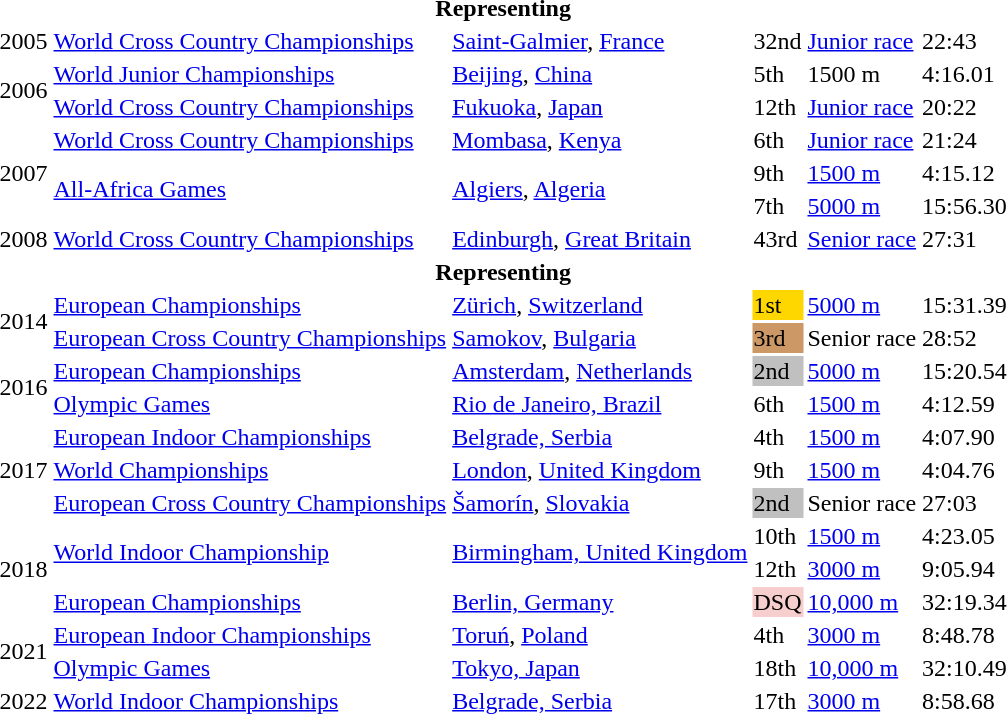<table>
<tr>
<th colspan="6">Representing </th>
</tr>
<tr>
<td>2005</td>
<td><a href='#'>World Cross Country Championships</a></td>
<td><a href='#'>Saint-Galmier</a>, <a href='#'>France</a></td>
<td>32nd</td>
<td><a href='#'>Junior race</a></td>
<td>22:43</td>
</tr>
<tr>
<td rowspan=2>2006</td>
<td><a href='#'>World Junior Championships</a></td>
<td><a href='#'>Beijing</a>, <a href='#'>China</a></td>
<td>5th</td>
<td>1500 m</td>
<td>4:16.01</td>
</tr>
<tr>
<td><a href='#'>World Cross Country Championships</a></td>
<td><a href='#'>Fukuoka</a>, <a href='#'>Japan</a></td>
<td>12th</td>
<td><a href='#'>Junior race</a></td>
<td>20:22</td>
</tr>
<tr>
<td rowspan=3>2007</td>
<td><a href='#'>World Cross Country Championships</a></td>
<td><a href='#'>Mombasa</a>, <a href='#'>Kenya</a></td>
<td>6th</td>
<td><a href='#'>Junior race</a></td>
<td>21:24</td>
</tr>
<tr>
<td rowspan=2><a href='#'>All-Africa Games</a></td>
<td rowspan=2><a href='#'>Algiers</a>, <a href='#'>Algeria</a></td>
<td>9th</td>
<td><a href='#'>1500 m</a></td>
<td>4:15.12</td>
</tr>
<tr>
<td>7th</td>
<td><a href='#'>5000 m</a></td>
<td>15:56.30</td>
</tr>
<tr>
<td>2008</td>
<td><a href='#'>World Cross Country Championships</a></td>
<td><a href='#'>Edinburgh</a>, <a href='#'>Great Britain</a></td>
<td>43rd</td>
<td><a href='#'>Senior race</a></td>
<td>27:31</td>
</tr>
<tr>
<th colspan="6">Representing </th>
</tr>
<tr>
<td rowspan=2>2014</td>
<td><a href='#'>European Championships</a></td>
<td><a href='#'>Zürich</a>, <a href='#'>Switzerland</a></td>
<td bgcolor=gold>1st</td>
<td><a href='#'>5000 m</a></td>
<td>15:31.39</td>
</tr>
<tr>
<td><a href='#'>European Cross Country Championships</a></td>
<td><a href='#'>Samokov</a>, <a href='#'>Bulgaria</a></td>
<td bgcolor=cc9966>3rd</td>
<td>Senior race</td>
<td>28:52</td>
</tr>
<tr>
<td rowspan=2>2016</td>
<td><a href='#'>European Championships</a></td>
<td><a href='#'>Amsterdam</a>, <a href='#'>Netherlands</a></td>
<td bgcolor=silver>2nd</td>
<td><a href='#'>5000 m</a></td>
<td>15:20.54</td>
</tr>
<tr>
<td><a href='#'>Olympic Games</a></td>
<td><a href='#'>Rio de Janeiro, Brazil</a></td>
<td>6th</td>
<td><a href='#'>1500 m</a></td>
<td>4:12.59</td>
</tr>
<tr>
<td rowspan=3>2017</td>
<td><a href='#'>European Indoor Championships</a></td>
<td><a href='#'>Belgrade, Serbia</a></td>
<td>4th</td>
<td><a href='#'>1500 m</a></td>
<td>4:07.90</td>
</tr>
<tr>
<td><a href='#'>World Championships</a></td>
<td><a href='#'>London</a>, <a href='#'>United Kingdom</a></td>
<td>9th</td>
<td><a href='#'>1500 m</a></td>
<td>4:04.76</td>
</tr>
<tr>
<td><a href='#'>European Cross Country Championships</a></td>
<td><a href='#'>Šamorín</a>, <a href='#'>Slovakia</a></td>
<td bgcolor=silver>2nd</td>
<td>Senior race</td>
<td>27:03</td>
</tr>
<tr>
<td rowspan=3>2018</td>
<td rowspan=2><a href='#'>World Indoor Championship</a></td>
<td rowspan=2><a href='#'>Birmingham, United Kingdom</a></td>
<td>10th</td>
<td><a href='#'>1500 m</a></td>
<td>4:23.05</td>
</tr>
<tr>
<td>12th</td>
<td><a href='#'>3000 m</a></td>
<td>9:05.94</td>
</tr>
<tr>
<td><a href='#'>European Championships</a></td>
<td><a href='#'>Berlin, Germany</a></td>
<td bgcolor=#F6CECE>DSQ</td>
<td><a href='#'>10,000 m</a></td>
<td>32:19.34</td>
</tr>
<tr>
<td rowspan=2>2021</td>
<td><a href='#'>European Indoor Championships</a></td>
<td><a href='#'>Toruń</a>, <a href='#'>Poland</a></td>
<td>4th</td>
<td><a href='#'>3000 m</a></td>
<td>8:48.78</td>
</tr>
<tr>
<td><a href='#'>Olympic Games</a></td>
<td><a href='#'>Tokyo, Japan</a></td>
<td>18th</td>
<td><a href='#'>10,000 m</a></td>
<td>32:10.49</td>
</tr>
<tr>
<td>2022</td>
<td><a href='#'>World Indoor Championships</a></td>
<td><a href='#'>Belgrade, Serbia</a></td>
<td>17th</td>
<td><a href='#'>3000 m</a></td>
<td>8:58.68</td>
</tr>
</table>
